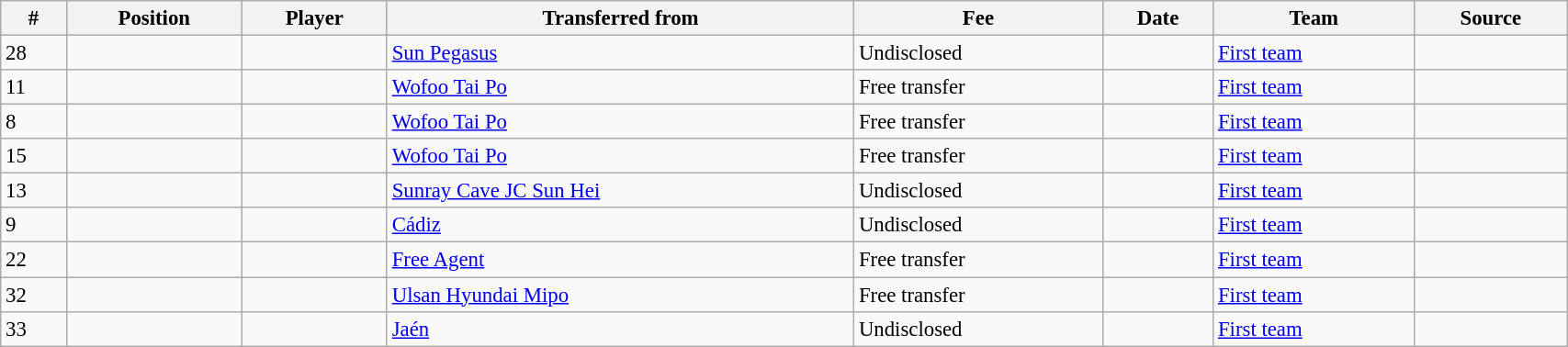<table class="wikitable sortable" style="width:90%; text-align:center; font-size:95%; text-align:left;">
<tr>
<th><strong>#</strong></th>
<th><strong>Position </strong></th>
<th><strong>Player </strong></th>
<th><strong>Transferred from</strong></th>
<th><strong>Fee </strong></th>
<th><strong>Date</strong></th>
<th><strong>Team</strong></th>
<th><strong>Source</strong></th>
</tr>
<tr>
<td>28</td>
<td></td>
<td></td>
<td> <a href='#'>Sun Pegasus</a></td>
<td>Undisclosed</td>
<td></td>
<td><a href='#'>First team</a></td>
<td></td>
</tr>
<tr>
<td>11</td>
<td></td>
<td></td>
<td> <a href='#'>Wofoo Tai Po</a></td>
<td>Free transfer</td>
<td></td>
<td><a href='#'>First team</a></td>
<td></td>
</tr>
<tr>
<td>8</td>
<td></td>
<td></td>
<td> <a href='#'>Wofoo Tai Po</a></td>
<td>Free transfer</td>
<td></td>
<td><a href='#'>First team</a></td>
<td></td>
</tr>
<tr>
<td>15</td>
<td></td>
<td></td>
<td> <a href='#'>Wofoo Tai Po</a></td>
<td>Free transfer</td>
<td></td>
<td><a href='#'>First team</a></td>
<td></td>
</tr>
<tr>
<td>13</td>
<td></td>
<td></td>
<td> <a href='#'>Sunray Cave JC Sun Hei</a></td>
<td>Undisclosed</td>
<td></td>
<td><a href='#'>First team</a></td>
<td></td>
</tr>
<tr>
<td>9</td>
<td></td>
<td></td>
<td> <a href='#'>Cádiz</a></td>
<td>Undisclosed</td>
<td></td>
<td><a href='#'>First team</a></td>
<td></td>
</tr>
<tr>
<td>22</td>
<td></td>
<td></td>
<td><a href='#'>Free Agent</a></td>
<td>Free transfer</td>
<td></td>
<td><a href='#'>First team</a></td>
<td></td>
</tr>
<tr>
<td>32</td>
<td></td>
<td></td>
<td> <a href='#'>Ulsan Hyundai Mipo</a></td>
<td>Free transfer</td>
<td></td>
<td><a href='#'>First team</a></td>
<td></td>
</tr>
<tr>
<td>33</td>
<td></td>
<td></td>
<td> <a href='#'>Jaén</a></td>
<td>Undisclosed</td>
<td></td>
<td><a href='#'>First team</a></td>
<td></td>
</tr>
</table>
